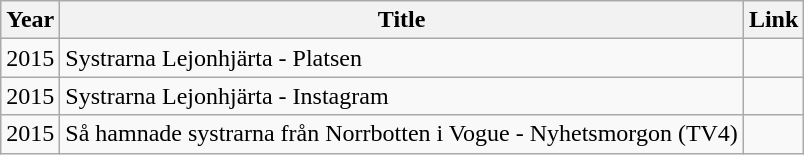<table class="wikitable sortable">
<tr>
<th>Year</th>
<th>Title</th>
<th>Link</th>
</tr>
<tr>
<td>2015</td>
<td>Systrarna Lejonhjärta - Platsen</td>
<td></td>
</tr>
<tr>
<td>2015</td>
<td>Systrarna Lejonhjärta - Instagram</td>
<td></td>
</tr>
<tr>
<td>2015</td>
<td>Så hamnade systrarna från Norrbotten i Vogue - Nyhetsmorgon (TV4)</td>
<td></td>
</tr>
</table>
